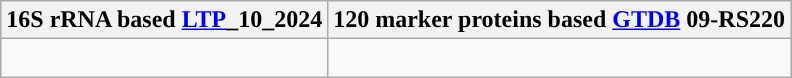<table class="wikitable">
<tr>
<th colspan=1>16S rRNA based <a href='#'>LTP</a>_10_2024</th>
<th colspan=1>120 marker proteins based <a href='#'>GTDB</a> 09-RS220</th>
</tr>
<tr>
<td style="vertical-align:top"><br></td>
<td><br></td>
</tr>
</table>
